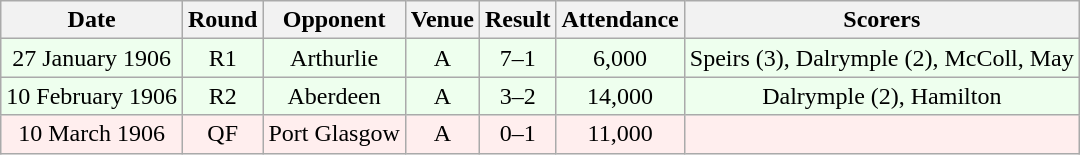<table class="wikitable sortable" style="font-size:100%; text-align:center">
<tr>
<th>Date</th>
<th>Round</th>
<th>Opponent</th>
<th>Venue</th>
<th>Result</th>
<th>Attendance</th>
<th>Scorers</th>
</tr>
<tr bgcolor = "#EEFFEE">
<td>27 January 1906</td>
<td>R1</td>
<td>Arthurlie</td>
<td>A</td>
<td>7–1</td>
<td>6,000</td>
<td>Speirs (3), Dalrymple (2), McColl, May</td>
</tr>
<tr bgcolor = "#EEFFEE">
<td>10 February 1906</td>
<td>R2</td>
<td>Aberdeen</td>
<td>A</td>
<td>3–2</td>
<td>14,000</td>
<td>Dalrymple (2), Hamilton</td>
</tr>
<tr bgcolor = "#FFEEEE">
<td>10 March 1906</td>
<td>QF</td>
<td>Port Glasgow</td>
<td>A</td>
<td>0–1</td>
<td>11,000</td>
<td></td>
</tr>
</table>
